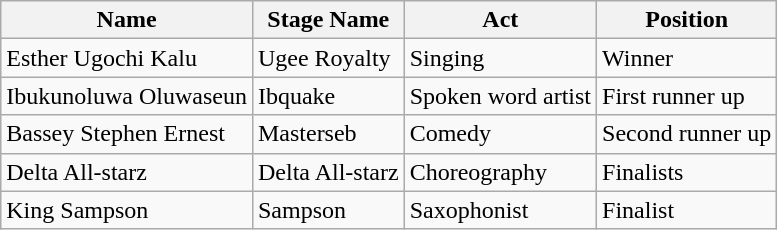<table class="wikitable">
<tr>
<th>Name</th>
<th>Stage Name</th>
<th>Act</th>
<th>Position</th>
</tr>
<tr>
<td>Esther Ugochi Kalu</td>
<td>Ugee Royalty</td>
<td>Singing</td>
<td>Winner</td>
</tr>
<tr>
<td>Ibukunoluwa Oluwaseun</td>
<td>Ibquake</td>
<td>Spoken word artist</td>
<td>First runner up</td>
</tr>
<tr>
<td>Bassey Stephen Ernest</td>
<td>Masterseb</td>
<td>Comedy</td>
<td>Second runner up</td>
</tr>
<tr>
<td>Delta All-starz</td>
<td>Delta All-starz</td>
<td>Choreography</td>
<td>Finalists</td>
</tr>
<tr>
<td>King Sampson</td>
<td>Sampson</td>
<td>Saxophonist</td>
<td>Finalist</td>
</tr>
</table>
